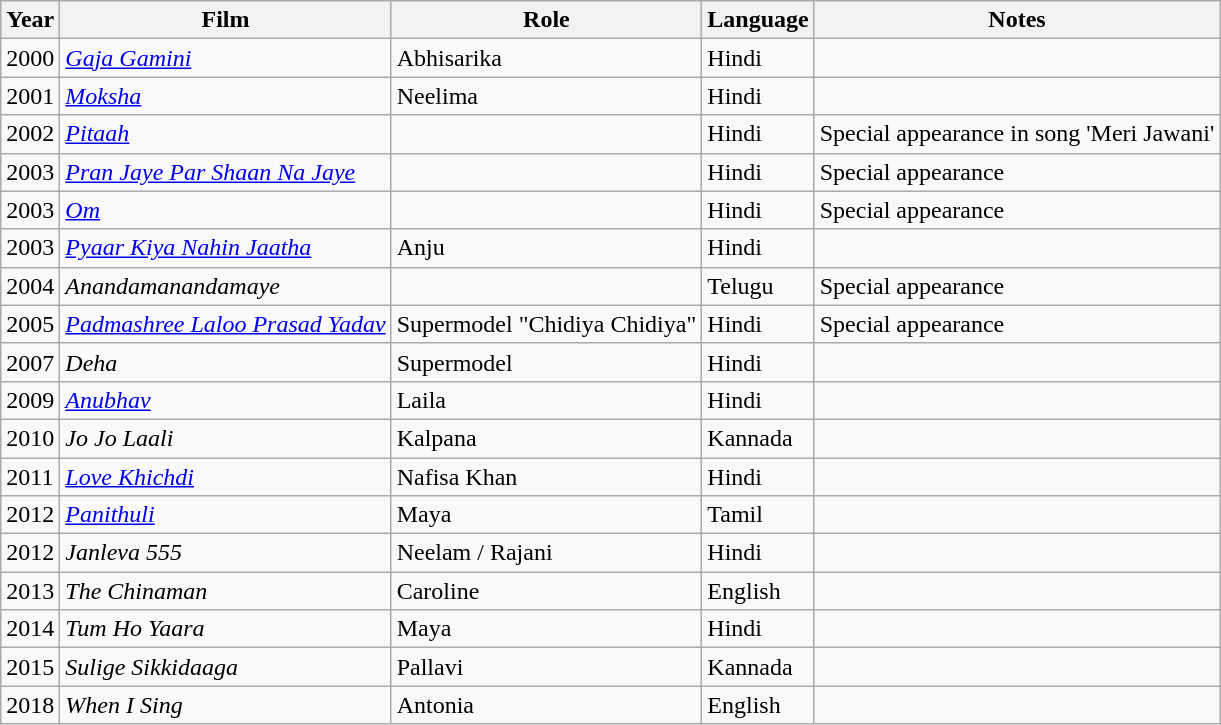<table class="wikitable">
<tr>
<th>Year</th>
<th>Film</th>
<th>Role</th>
<th>Language</th>
<th>Notes</th>
</tr>
<tr>
<td>2000</td>
<td><em><a href='#'>Gaja Gamini</a></em></td>
<td>Abhisarika</td>
<td>Hindi</td>
<td></td>
</tr>
<tr>
<td>2001</td>
<td><em><a href='#'>Moksha</a></em></td>
<td>Neelima</td>
<td>Hindi</td>
<td></td>
</tr>
<tr>
<td>2002</td>
<td><em><a href='#'>Pitaah</a></em></td>
<td></td>
<td>Hindi</td>
<td>Special appearance in song 'Meri Jawani'</td>
</tr>
<tr>
<td>2003</td>
<td><em><a href='#'>Pran Jaye Par Shaan Na Jaye</a></em></td>
<td></td>
<td>Hindi</td>
<td>Special appearance</td>
</tr>
<tr>
<td>2003</td>
<td><em><a href='#'>Om</a></em></td>
<td></td>
<td>Hindi</td>
<td>Special appearance</td>
</tr>
<tr>
<td>2003</td>
<td><em><a href='#'>Pyaar Kiya Nahin Jaatha</a></em></td>
<td>Anju</td>
<td>Hindi</td>
<td></td>
</tr>
<tr>
<td>2004</td>
<td><em>Anandamanandamaye</em></td>
<td></td>
<td>Telugu</td>
<td>Special appearance</td>
</tr>
<tr>
<td>2005</td>
<td><em><a href='#'>Padmashree Laloo Prasad Yadav</a></em></td>
<td>Supermodel "Chidiya Chidiya"</td>
<td>Hindi</td>
<td>Special appearance</td>
</tr>
<tr>
<td>2007</td>
<td><em>Deha</em></td>
<td>Supermodel</td>
<td>Hindi</td>
<td></td>
</tr>
<tr>
<td>2009</td>
<td><em><a href='#'>Anubhav</a></em></td>
<td>Laila</td>
<td>Hindi</td>
<td></td>
</tr>
<tr>
<td>2010</td>
<td><em>Jo Jo Laali</em></td>
<td>Kalpana</td>
<td>Kannada</td>
<td></td>
</tr>
<tr>
<td>2011</td>
<td><em><a href='#'>Love Khichdi</a></em></td>
<td>Nafisa Khan</td>
<td>Hindi</td>
<td></td>
</tr>
<tr>
<td>2012</td>
<td><em><a href='#'>Panithuli</a></em></td>
<td>Maya</td>
<td>Tamil</td>
<td></td>
</tr>
<tr>
<td>2012</td>
<td><em>Janleva 555</em></td>
<td>Neelam / Rajani</td>
<td>Hindi</td>
<td></td>
</tr>
<tr>
<td>2013</td>
<td><em>The Chinaman</em></td>
<td>Caroline</td>
<td>English</td>
<td></td>
</tr>
<tr>
<td>2014</td>
<td><em>Tum Ho Yaara</em></td>
<td>Maya</td>
<td>Hindi</td>
<td></td>
</tr>
<tr>
<td>2015</td>
<td><em>Sulige Sikkidaaga</em></td>
<td>Pallavi</td>
<td>Kannada</td>
<td></td>
</tr>
<tr>
<td>2018</td>
<td><em>When I Sing</em></td>
<td>Antonia</td>
<td>English</td>
<td></td>
</tr>
</table>
